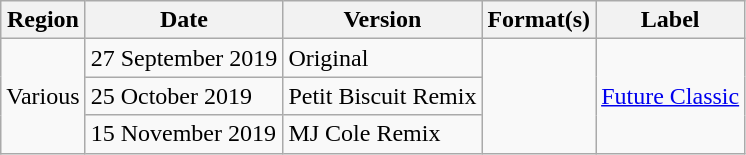<table class="wikitable plainrowheaders">
<tr>
<th scope="col">Region</th>
<th scope="col">Date</th>
<th scope="col">Version</th>
<th scope="col">Format(s)</th>
<th scope="col">Label</th>
</tr>
<tr>
<td rowspan="3">Various</td>
<td>27 September 2019</td>
<td>Original</td>
<td rowspan="3"></td>
<td rowspan="3"><a href='#'>Future Classic</a></td>
</tr>
<tr>
<td>25 October 2019</td>
<td>Petit Biscuit Remix</td>
</tr>
<tr>
<td>15 November 2019</td>
<td>MJ Cole Remix</td>
</tr>
</table>
